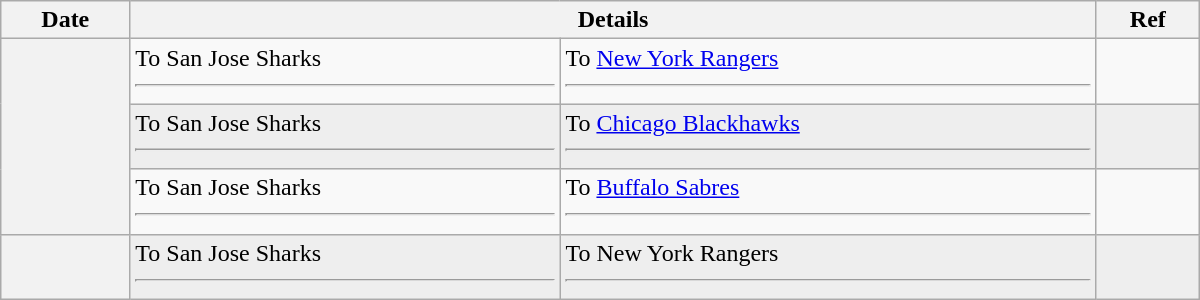<table class="wikitable plainrowheaders" style="width: 50em;">
<tr>
<th scope="col">Date</th>
<th scope="col" colspan="2">Details</th>
<th scope="col">Ref</th>
</tr>
<tr>
<th scope="row" rowspan=3></th>
<td valign="top">To San Jose Sharks <hr></td>
<td valign="top">To <a href='#'>New York Rangers</a> <hr></td>
<td></td>
</tr>
<tr bgcolor="#eeeeee">
<td valign="top">To San Jose Sharks <hr></td>
<td valign="top">To <a href='#'>Chicago Blackhawks</a> <hr></td>
<td></td>
</tr>
<tr>
<td valign="top">To San Jose Sharks <hr></td>
<td valign="top">To <a href='#'>Buffalo Sabres</a> <hr></td>
<td></td>
</tr>
<tr bgcolor="#eeeeee">
<th scope="row"></th>
<td valign="top">To San Jose Sharks <hr></td>
<td valign="top">To New York Rangers <hr></td>
<td></td>
</tr>
</table>
